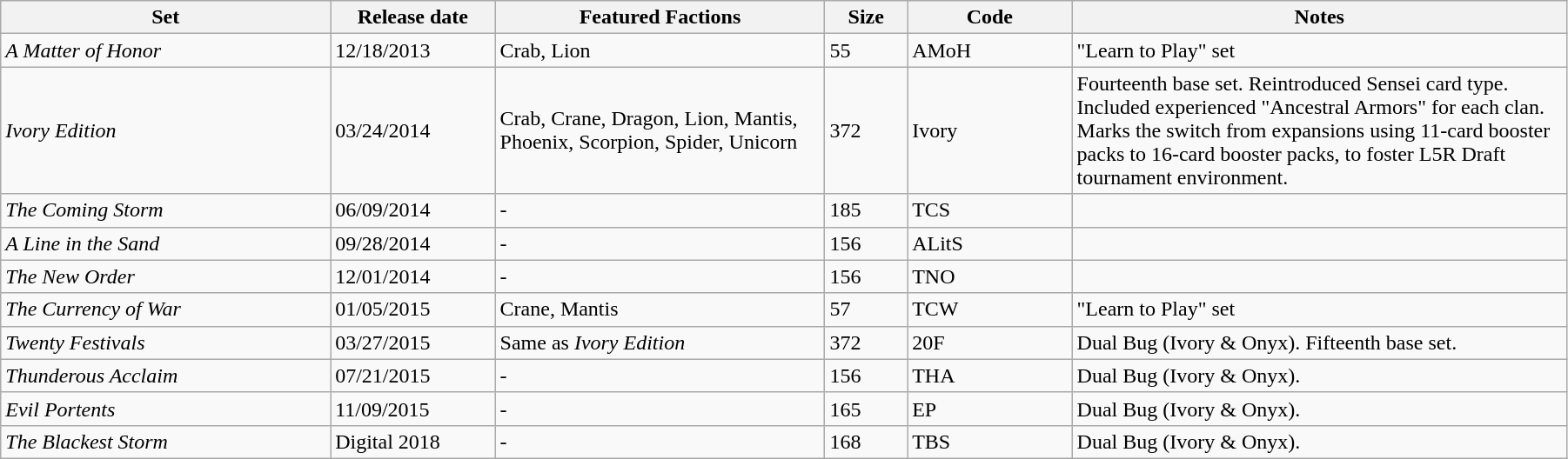<table class="wikitable" width="95%" align="center">
<tr>
<th width="20%">Set</th>
<th width="10%">Release date</th>
<th width="20%">Featured Factions</th>
<th width="5%">Size</th>
<th width="10%">Code</th>
<th width="30%">Notes</th>
</tr>
<tr>
<td><em>A Matter of Honor</em></td>
<td>12/18/2013</td>
<td>Crab, Lion</td>
<td>55</td>
<td>AMoH</td>
<td>"Learn to Play" set</td>
</tr>
<tr>
<td><em>Ivory Edition</em></td>
<td>03/24/2014</td>
<td>Crab, Crane, Dragon, Lion, Mantis, Phoenix, Scorpion, Spider, Unicorn</td>
<td>372</td>
<td>Ivory</td>
<td>Fourteenth base set. Reintroduced Sensei card type. Included experienced "Ancestral Armors" for each clan. Marks the switch from expansions using 11-card booster packs to 16-card booster packs, to foster L5R Draft tournament environment.</td>
</tr>
<tr>
<td><em>The Coming Storm</em></td>
<td>06/09/2014</td>
<td>-</td>
<td>185</td>
<td>TCS</td>
<td></td>
</tr>
<tr>
<td><em>A Line in the Sand</em></td>
<td>09/28/2014</td>
<td>-</td>
<td>156</td>
<td>ALitS</td>
<td></td>
</tr>
<tr>
<td><em>The New Order</em></td>
<td>12/01/2014</td>
<td>-</td>
<td>156</td>
<td>TNO</td>
<td></td>
</tr>
<tr>
<td><em>The Currency of War</em></td>
<td>01/05/2015</td>
<td>Crane, Mantis</td>
<td>57</td>
<td>TCW</td>
<td>"Learn to Play" set</td>
</tr>
<tr>
<td><em>Twenty Festivals</em></td>
<td>03/27/2015</td>
<td>Same as <em>Ivory Edition</em></td>
<td>372</td>
<td>20F</td>
<td>Dual Bug (Ivory & Onyx). Fifteenth base set.</td>
</tr>
<tr>
<td><em>Thunderous Acclaim</em></td>
<td>07/21/2015</td>
<td>-</td>
<td>156</td>
<td>THA</td>
<td>Dual Bug (Ivory & Onyx).</td>
</tr>
<tr>
<td><em>Evil Portents</em></td>
<td>11/09/2015</td>
<td>-</td>
<td>165</td>
<td>EP</td>
<td>Dual Bug (Ivory & Onyx).</td>
</tr>
<tr>
<td><em>The Blackest Storm</em></td>
<td>Digital 2018</td>
<td>-</td>
<td>168</td>
<td>TBS</td>
<td>Dual Bug (Ivory & Onyx).</td>
</tr>
</table>
